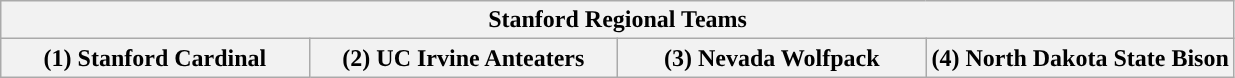<table class="wikitable">
<tr>
<th colspan=4>Stanford Regional Teams</th>
</tr>
<tr>
<th style="width: 25%; ">(1) Stanford Cardinal</th>
<th style="width: 25%; ">(2) UC Irvine Anteaters</th>
<th style="width: 25%; ">(3) Nevada Wolfpack</th>
<th style="width: 25%; ">(4) North Dakota State Bison</th>
</tr>
</table>
